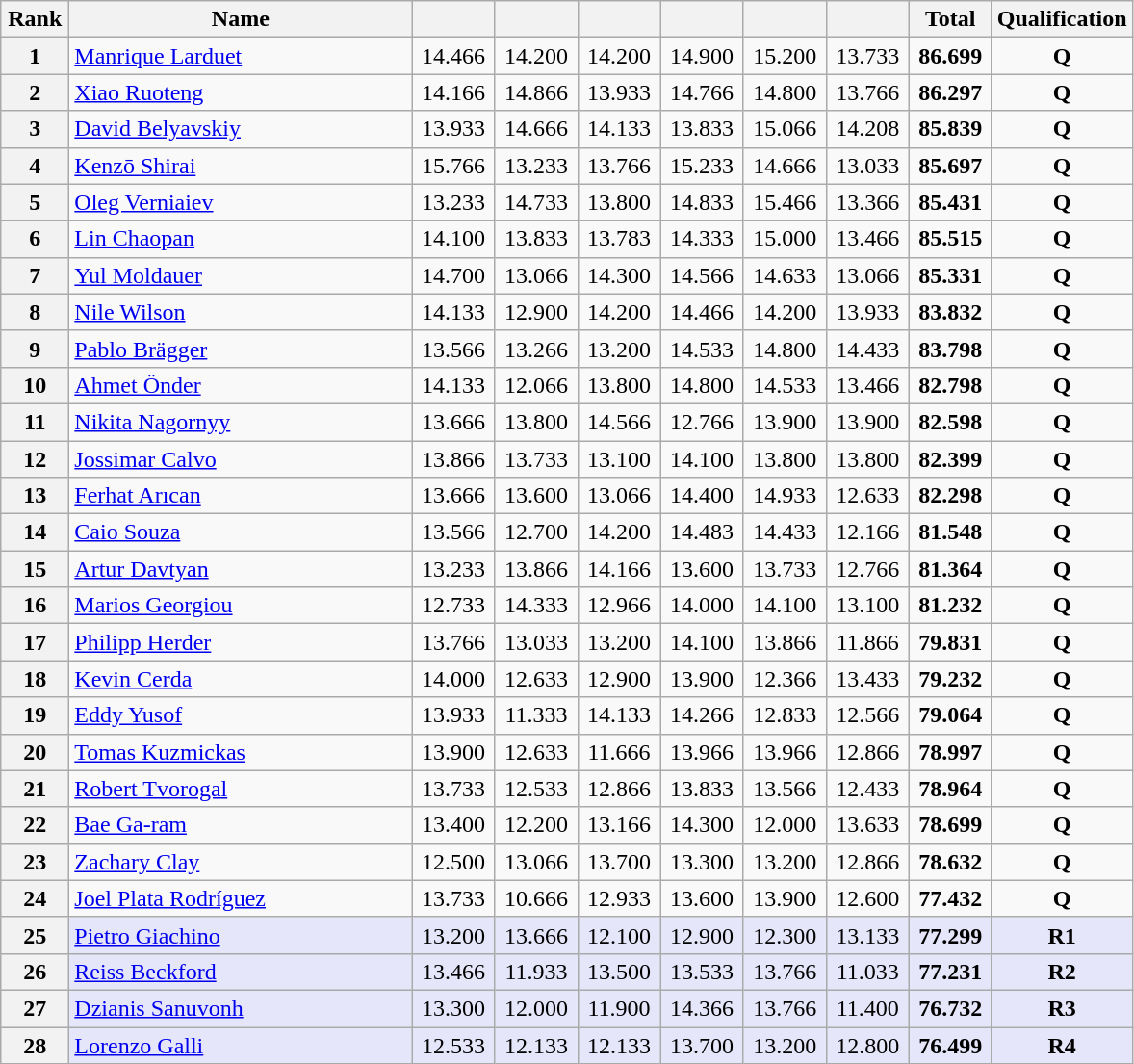<table class="wikitable sortable" style="text-align:center">
<tr>
<th width="40">Rank</th>
<th width="230">Name</th>
<th width="50"></th>
<th width="50"></th>
<th width="50"></th>
<th width="50"></th>
<th width="50"></th>
<th width="50"></th>
<th width="50">Total</th>
<th>Qualification</th>
</tr>
<tr>
<th><strong>1</strong></th>
<td align="left"> <a href='#'>Manrique Larduet</a></td>
<td>14.466</td>
<td>14.200</td>
<td>14.200</td>
<td>14.900</td>
<td>15.200</td>
<td>13.733</td>
<td><strong>86.699</strong></td>
<td><strong>Q</strong></td>
</tr>
<tr>
<th><strong>2</strong></th>
<td align="left"> <a href='#'>Xiao Ruoteng</a></td>
<td>14.166</td>
<td>14.866</td>
<td>13.933</td>
<td>14.766</td>
<td>14.800</td>
<td>13.766</td>
<td><strong>86.297</strong></td>
<td><strong>Q</strong></td>
</tr>
<tr>
<th><strong>3</strong></th>
<td align="left"> <a href='#'>David Belyavskiy</a></td>
<td>13.933</td>
<td>14.666</td>
<td>14.133</td>
<td>13.833</td>
<td>15.066</td>
<td>14.208</td>
<td><strong>85.839</strong></td>
<td><strong>Q</strong></td>
</tr>
<tr>
<th><strong>4</strong></th>
<td align="left"> <a href='#'>Kenzō Shirai</a></td>
<td>15.766</td>
<td>13.233</td>
<td>13.766</td>
<td>15.233</td>
<td>14.666</td>
<td>13.033</td>
<td><strong>85.697</strong></td>
<td><strong>Q</strong></td>
</tr>
<tr>
<th><strong>5</strong></th>
<td align="left"> <a href='#'>Oleg Verniaiev</a></td>
<td>13.233</td>
<td>14.733</td>
<td>13.800</td>
<td>14.833</td>
<td>15.466</td>
<td>13.366</td>
<td><strong>85.431</strong></td>
<td><strong>Q</strong></td>
</tr>
<tr>
<th><strong>6</strong></th>
<td align="left"> <a href='#'>Lin Chaopan</a></td>
<td>14.100</td>
<td>13.833</td>
<td>13.783</td>
<td>14.333</td>
<td>15.000</td>
<td>13.466</td>
<td><strong>85.515</strong></td>
<td><strong>Q</strong></td>
</tr>
<tr>
<th><strong>7</strong></th>
<td align="left"> <a href='#'>Yul Moldauer</a></td>
<td>14.700</td>
<td>13.066</td>
<td>14.300</td>
<td>14.566</td>
<td>14.633</td>
<td>13.066</td>
<td><strong>85.331</strong></td>
<td><strong>Q</strong></td>
</tr>
<tr>
<th><strong>8</strong></th>
<td align="left"> <a href='#'>Nile Wilson</a></td>
<td>14.133</td>
<td>12.900</td>
<td>14.200</td>
<td>14.466</td>
<td>14.200</td>
<td>13.933</td>
<td><strong>83.832</strong></td>
<td><strong>Q</strong></td>
</tr>
<tr>
<th><strong>9</strong></th>
<td align="left"> <a href='#'>Pablo Brägger</a></td>
<td>13.566</td>
<td>13.266</td>
<td>13.200</td>
<td>14.533</td>
<td>14.800</td>
<td>14.433</td>
<td><strong>83.798</strong></td>
<td><strong>Q</strong></td>
</tr>
<tr>
<th><strong>10</strong></th>
<td align="left"> <a href='#'>Ahmet Önder</a></td>
<td>14.133</td>
<td>12.066</td>
<td>13.800</td>
<td>14.800</td>
<td>14.533</td>
<td>13.466</td>
<td><strong>82.798</strong></td>
<td><strong>Q</strong></td>
</tr>
<tr>
<th><strong>11</strong></th>
<td align="left"> <a href='#'>Nikita Nagornyy</a></td>
<td>13.666</td>
<td>13.800</td>
<td>14.566</td>
<td>12.766</td>
<td>13.900</td>
<td>13.900</td>
<td><strong>82.598</strong></td>
<td><strong>Q</strong></td>
</tr>
<tr>
<th><strong>12</strong></th>
<td align="left"> <a href='#'>Jossimar Calvo</a></td>
<td>13.866</td>
<td>13.733</td>
<td>13.100</td>
<td>14.100</td>
<td>13.800</td>
<td>13.800</td>
<td><strong>82.399</strong></td>
<td><strong>Q</strong></td>
</tr>
<tr>
<th><strong>13</strong></th>
<td align="left"> <a href='#'>Ferhat Arıcan</a></td>
<td>13.666</td>
<td>13.600</td>
<td>13.066</td>
<td>14.400</td>
<td>14.933</td>
<td>12.633</td>
<td><strong>82.298</strong></td>
<td><strong>Q</strong></td>
</tr>
<tr>
<th><strong>14</strong></th>
<td align="left"> <a href='#'>Caio Souza</a></td>
<td>13.566</td>
<td>12.700</td>
<td>14.200</td>
<td>14.483</td>
<td>14.433</td>
<td>12.166</td>
<td><strong>81.548</strong></td>
<td><strong>Q</strong></td>
</tr>
<tr>
<th><strong>15</strong></th>
<td align="left"> <a href='#'>Artur Davtyan</a></td>
<td>13.233</td>
<td>13.866</td>
<td>14.166</td>
<td>13.600</td>
<td>13.733</td>
<td>12.766</td>
<td><strong>81.364</strong></td>
<td><strong>Q</strong></td>
</tr>
<tr>
<th><strong>16</strong></th>
<td align="left"> <a href='#'>Marios Georgiou</a></td>
<td>12.733</td>
<td>14.333</td>
<td>12.966</td>
<td>14.000</td>
<td>14.100</td>
<td>13.100</td>
<td><strong>81.232</strong></td>
<td><strong>Q</strong></td>
</tr>
<tr>
<th><strong>17</strong></th>
<td align="left"> <a href='#'>Philipp Herder</a></td>
<td>13.766</td>
<td>13.033</td>
<td>13.200</td>
<td>14.100</td>
<td>13.866</td>
<td>11.866</td>
<td><strong>79.831</strong></td>
<td><strong>Q</strong></td>
</tr>
<tr>
<th><strong>18</strong></th>
<td align="left"> <a href='#'>Kevin Cerda</a></td>
<td>14.000</td>
<td>12.633</td>
<td>12.900</td>
<td>13.900</td>
<td>12.366</td>
<td>13.433</td>
<td><strong>79.232</strong></td>
<td><strong>Q</strong></td>
</tr>
<tr>
<th><strong>19</strong></th>
<td align="left"> <a href='#'>Eddy Yusof</a></td>
<td>13.933</td>
<td>11.333</td>
<td>14.133</td>
<td>14.266</td>
<td>12.833</td>
<td>12.566</td>
<td><strong>79.064</strong></td>
<td><strong>Q</strong></td>
</tr>
<tr>
<th><strong>20</strong></th>
<td align="left"> <a href='#'>Tomas Kuzmickas</a></td>
<td>13.900</td>
<td>12.633</td>
<td>11.666</td>
<td>13.966</td>
<td>13.966</td>
<td>12.866</td>
<td><strong>78.997</strong></td>
<td><strong>Q</strong></td>
</tr>
<tr>
<th><strong>21</strong></th>
<td align="left"> <a href='#'>Robert Tvorogal</a></td>
<td>13.733</td>
<td>12.533</td>
<td>12.866</td>
<td>13.833</td>
<td>13.566</td>
<td>12.433</td>
<td><strong>78.964</strong></td>
<td><strong>Q</strong></td>
</tr>
<tr>
<th><strong>22</strong></th>
<td align="left"> <a href='#'>Bae Ga-ram</a></td>
<td>13.400</td>
<td>12.200</td>
<td>13.166</td>
<td>14.300</td>
<td>12.000</td>
<td>13.633</td>
<td><strong>78.699</strong></td>
<td><strong>Q</strong></td>
</tr>
<tr>
<th><strong>23</strong></th>
<td align="left"> <a href='#'>Zachary Clay</a></td>
<td>12.500</td>
<td>13.066</td>
<td>13.700</td>
<td>13.300</td>
<td>13.200</td>
<td>12.866</td>
<td><strong>78.632</strong></td>
<td><strong>Q</strong></td>
</tr>
<tr>
<th><strong>24</strong></th>
<td align="left"> <a href='#'>Joel Plata Rodríguez</a></td>
<td>13.733</td>
<td>10.666</td>
<td>12.933</td>
<td>13.600</td>
<td>13.900</td>
<td>12.600</td>
<td><strong>77.432</strong></td>
<td><strong>Q</strong></td>
</tr>
<tr bgcolor="e6e6fa">
<th><strong>25</strong></th>
<td align="left"> <a href='#'>Pietro Giachino</a></td>
<td>13.200</td>
<td>13.666</td>
<td>12.100</td>
<td>12.900</td>
<td>12.300</td>
<td>13.133</td>
<td><strong>77.299</strong></td>
<td><strong>R1</strong></td>
</tr>
<tr bgcolor="e6e6fa">
<th><strong>26</strong></th>
<td align="left"> <a href='#'>Reiss Beckford</a></td>
<td>13.466</td>
<td>11.933</td>
<td>13.500</td>
<td>13.533</td>
<td>13.766</td>
<td>11.033</td>
<td><strong>77.231</strong></td>
<td><strong>R2</strong></td>
</tr>
<tr bgcolor="e6e6fa">
<th><strong>27</strong></th>
<td align="left"> <a href='#'>Dzianis Sanuvonh</a></td>
<td>13.300</td>
<td>12.000</td>
<td>11.900</td>
<td>14.366</td>
<td>13.766</td>
<td>11.400</td>
<td><strong>76.732</strong></td>
<td><strong>R3</strong></td>
</tr>
<tr bgcolor="e6e6fa">
<th><strong>28</strong></th>
<td align="left"> <a href='#'>Lorenzo Galli</a></td>
<td>12.533</td>
<td>12.133</td>
<td>12.133</td>
<td>13.700</td>
<td>13.200</td>
<td>12.800</td>
<td><strong>76.499</strong></td>
<td><strong>R4</strong></td>
</tr>
</table>
